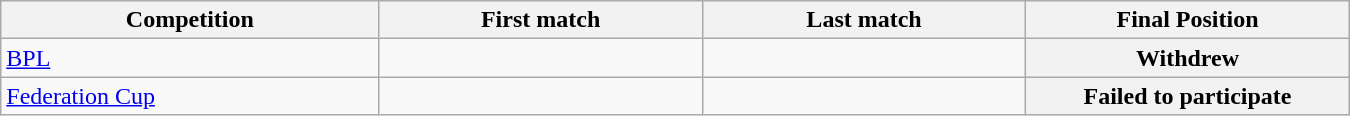<table class="wikitable" style="text-align:center; width:900px; font-size="80%";">
<tr>
<th style="text-align:center; width:200px;">Competition</th>
<th style="text-align:center; width:170px;">First match</th>
<th style="text-align:center; width:170px;">Last match</th>
<th style="text-align:center; width:170px;">Final Position</th>
</tr>
<tr>
<td style="text-align:left;"><a href='#'>BPL</a></td>
<td></td>
<td></td>
<th>Withdrew</th>
</tr>
<tr>
<td style="text-align:left;"><a href='#'>Federation Cup</a></td>
<td></td>
<td></td>
<th>Failed to participate</th>
</tr>
</table>
